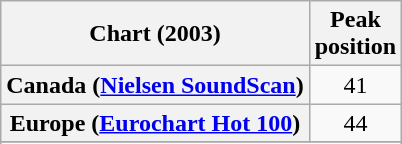<table class="wikitable sortable plainrowheaders" style="text-align:center">
<tr>
<th scope="col">Chart (2003)</th>
<th scope="col">Peak<br>position</th>
</tr>
<tr>
<th scope="row">Canada (<a href='#'>Nielsen SoundScan</a>)</th>
<td style="text-align:center">41</td>
</tr>
<tr>
<th scope="row">Europe (<a href='#'>Eurochart Hot 100</a>)</th>
<td>44</td>
</tr>
<tr>
</tr>
<tr>
</tr>
<tr>
</tr>
<tr>
</tr>
<tr>
</tr>
<tr>
</tr>
<tr>
</tr>
<tr>
</tr>
<tr>
</tr>
</table>
